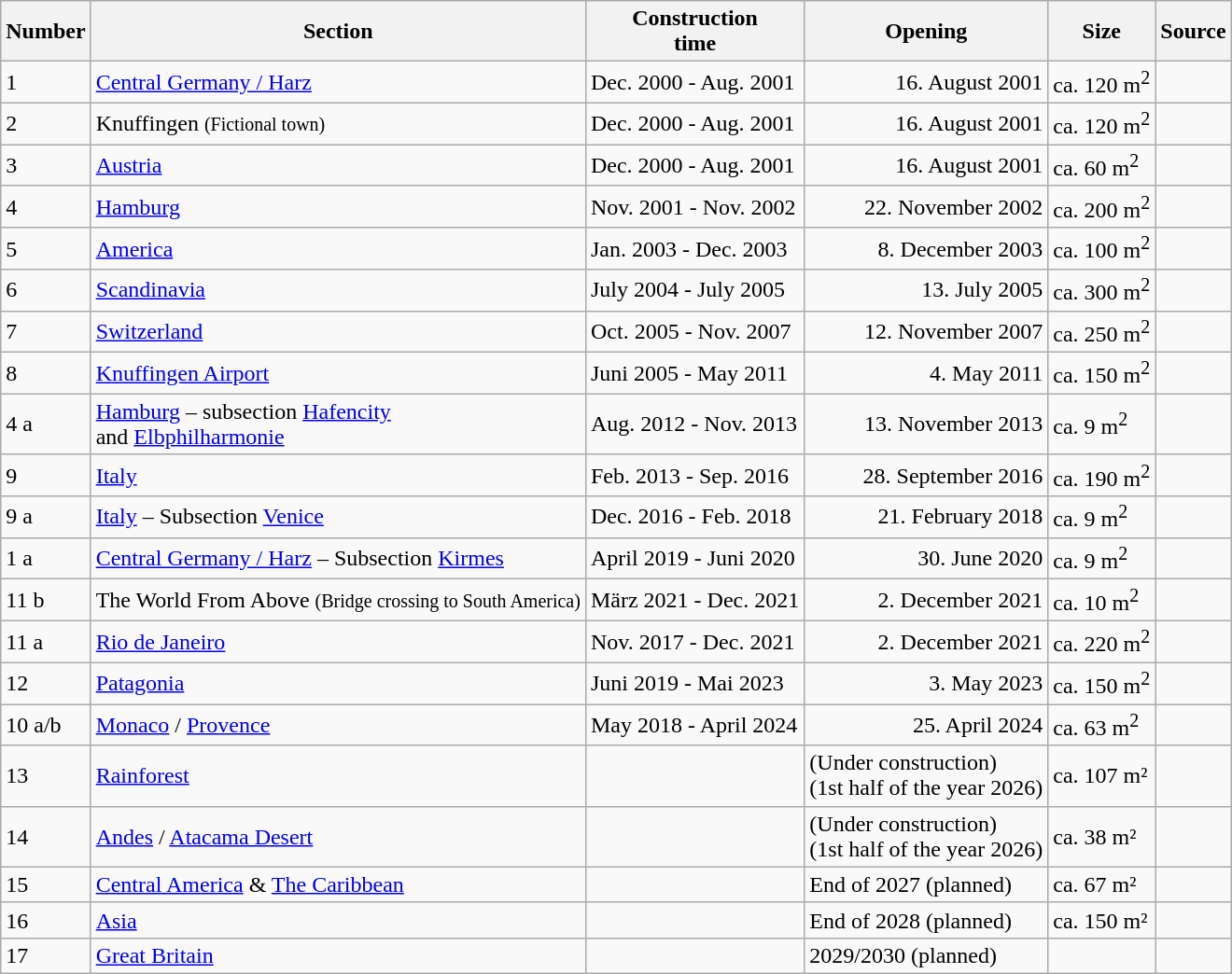<table class="wikitable sortable">
<tr>
<th>Number</th>
<th class="unsortable">Section</th>
<th>Construction<br>time</th>
<th>Opening</th>
<th>Size</th>
<th class="unsortable">Source</th>
</tr>
<tr>
<td>1</td>
<td><a href='#'>Central Germany / Harz</a></td>
<td>Dec. 2000 - Aug. 2001</td>
<td style="text-align:right" data-sort-value="1">16. August 2001</td>
<td>ca. 120 m<sup>2</sup></td>
<td></td>
</tr>
<tr>
<td>2</td>
<td>Knuffingen <small>(Fictional town)</small></td>
<td>Dec. 2000 - Aug. 2001</td>
<td style="text-align:right" data-sort-value="1">16. August 2001</td>
<td>ca. 120 m<sup>2</sup></td>
<td></td>
</tr>
<tr>
<td>3</td>
<td><a href='#'>Austria</a></td>
<td>Dec. 2000 - Aug. 2001</td>
<td style="text-align:right" data-sort-value="1">16. August 2001</td>
<td>ca. 60 m<sup>2</sup></td>
<td></td>
</tr>
<tr>
<td>4</td>
<td><a href='#'>Hamburg</a></td>
<td>Nov. 2001 - Nov. 2002</td>
<td style="text-align:right" data-sort-value="2">22. November 2002</td>
<td>ca. 200 m<sup>2</sup></td>
<td></td>
</tr>
<tr>
<td>5</td>
<td><a href='#'>America</a></td>
<td>Jan. 2003 - Dec. 2003</td>
<td style="text-align:right" data-sort-value="3">8. December 2003</td>
<td>ca. 100 m<sup>2</sup></td>
<td></td>
</tr>
<tr>
<td>6</td>
<td><a href='#'>Scandinavia</a></td>
<td>July 2004 - July 2005</td>
<td style="text-align:right" data-sort-value="5">13. July 2005</td>
<td>ca. 300 m<sup>2</sup></td>
<td></td>
</tr>
<tr>
<td>7</td>
<td><a href='#'>Switzerland</a></td>
<td>Oct. 2005 - Nov. 2007</td>
<td style="text-align:right" data-sort-value="7">12. November 2007</td>
<td>ca. 250 m<sup>2</sup></td>
<td></td>
</tr>
<tr>
<td>8</td>
<td><a href='#'>Knuffingen Airport</a></td>
<td>Juni 2005 - May 2011</td>
<td style="text-align:right" data-sort-value="11">4. May 2011</td>
<td>ca. 150 m<sup>2</sup></td>
<td></td>
</tr>
<tr>
<td>4 a</td>
<td><a href='#'>Hamburg</a> – subsection <a href='#'>Hafencity</a><br>and <a href='#'>Elbphilharmonie</a></td>
<td>Aug. 2012 - Nov. 2013</td>
<td style="text-align:right" data-sort-value="13">13. November 2013</td>
<td>ca. 9 m<sup>2</sup></td>
<td></td>
</tr>
<tr>
<td>9</td>
<td><a href='#'>Italy</a></td>
<td>Feb. 2013 - Sep. 2016</td>
<td style="text-align:right" data-sort-value="16">28. September 2016</td>
<td>ca. 190 m<sup>2</sup></td>
<td></td>
</tr>
<tr>
<td>9 a</td>
<td><a href='#'>Italy</a> – Subsection <a href='#'>Venice</a></td>
<td>Dec. 2016 - Feb. 2018</td>
<td style="text-align:right" data-sort-value="2018">21. February 2018</td>
<td>ca. 9 m<sup>2</sup></td>
<td></td>
</tr>
<tr>
<td>1 a</td>
<td><a href='#'>Central Germany / Harz</a> – Subsection <a href='#'>Kirmes</a></td>
<td>April 2019 - Juni 2020</td>
<td style="text-align:right" data-sort-value="20">30. June 2020</td>
<td>ca. 9 m<sup>2</sup></td>
<td></td>
</tr>
<tr>
<td>11 b</td>
<td>The World From Above <small>(Bridge crossing to South America)</small></td>
<td>März 2021 - Dec. 2021</td>
<td style="text-align:right">2. December 2021</td>
<td>ca. 10 m<sup>2</sup></td>
<td></td>
</tr>
<tr>
<td>11 a</td>
<td><a href='#'>Rio de Janeiro</a></td>
<td>Nov. 2017 - Dec. 2021</td>
<td style="text-align:right">2. December 2021</td>
<td>ca. 220 m<sup>2</sup></td>
<td></td>
</tr>
<tr>
<td>12</td>
<td><a href='#'>Patagonia</a></td>
<td>Juni 2019 - Mai 2023</td>
<td style="text-align:right">3. May 2023</td>
<td>ca. 150 m<sup>2</sup></td>
<td></td>
</tr>
<tr>
<td>10 a/b</td>
<td><a href='#'>Monaco</a> / <a href='#'>Provence</a></td>
<td>May 2018 - April 2024</td>
<td style="text-align:right">25. April 2024</td>
<td>ca. 63 m<sup>2</sup></td>
<td></td>
</tr>
<tr>
<td>13</td>
<td><a href='#'>Rainforest</a></td>
<td></td>
<td>(Under construction)<br>(1st half of the year 2026)</td>
<td>ca. 107 m²</td>
<td></td>
</tr>
<tr>
<td>14</td>
<td><a href='#'>Andes</a> / <a href='#'>Atacama Desert</a></td>
<td></td>
<td>(Under construction)<br>(1st half of the year 2026)</td>
<td>ca. 38 m²</td>
<td></td>
</tr>
<tr>
<td>15</td>
<td><a href='#'>Central America</a> & <a href='#'>The Caribbean</a></td>
<td></td>
<td>End of 2027 (planned)</td>
<td>ca. 67 m²</td>
<td></td>
</tr>
<tr>
<td>16</td>
<td><a href='#'>Asia</a></td>
<td></td>
<td>End of 2028 (planned)</td>
<td>ca. 150 m²</td>
<td></td>
</tr>
<tr>
<td>17</td>
<td><a href='#'>Great Britain</a></td>
<td></td>
<td>2029/2030 (planned)</td>
<td></td>
</tr>
</table>
